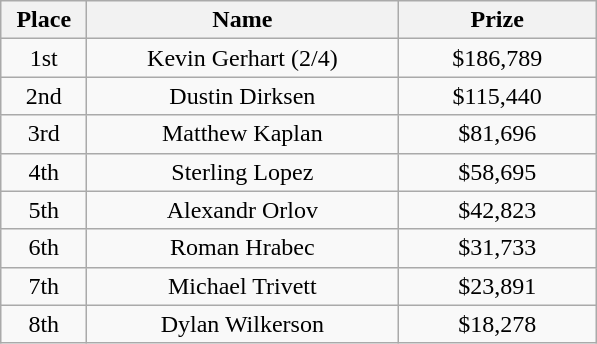<table class="wikitable">
<tr>
<th width="50">Place</th>
<th width="200">Name</th>
<th width="125">Prize</th>
</tr>
<tr>
<td align = "center">1st</td>
<td align = "center">Kevin Gerhart (2/4)</td>
<td align="center">$186,789</td>
</tr>
<tr>
<td align = "center">2nd</td>
<td align = "center">Dustin Dirksen</td>
<td align="center">$115,440</td>
</tr>
<tr>
<td align = "center">3rd</td>
<td align = "center">Matthew Kaplan</td>
<td align="center">$81,696</td>
</tr>
<tr>
<td align = "center">4th</td>
<td align = "center">Sterling Lopez</td>
<td align="center">$58,695</td>
</tr>
<tr>
<td align = "center">5th</td>
<td align = "center">Alexandr Orlov</td>
<td align="center">$42,823</td>
</tr>
<tr>
<td align = "center">6th</td>
<td align = "center">Roman Hrabec</td>
<td align="center">$31,733</td>
</tr>
<tr>
<td align = "center">7th</td>
<td align = "center">Michael Trivett</td>
<td align="center">$23,891</td>
</tr>
<tr>
<td align = "center">8th</td>
<td align = "center">Dylan Wilkerson</td>
<td align="center">$18,278</td>
</tr>
</table>
